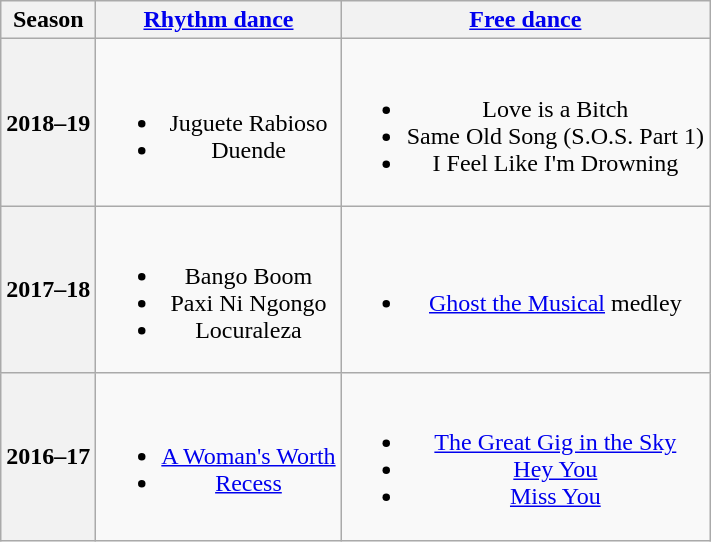<table class="wikitable" style="text-align:center">
<tr>
<th>Season</th>
<th><a href='#'>Rhythm dance</a></th>
<th><a href='#'>Free dance</a></th>
</tr>
<tr>
<th>2018–19</th>
<td><br><ul><li> Juguete Rabioso <br></li><li> Duende <br></li></ul></td>
<td><br><ul><li>Love is a Bitch<br></li><li>Same Old Song (S.O.S. Part 1)<br></li><li>I Feel Like I'm Drowning<br></li></ul></td>
</tr>
<tr>
<th>2017–18 <br> </th>
<td><br><ul><li> Bango Boom <br></li><li> Paxi Ni Ngongo <br></li><li> Locuraleza  <br></li></ul></td>
<td><br><ul><li><a href='#'>Ghost the Musical</a> medley</li></ul></td>
</tr>
<tr>
<th>2016–17 <br> </th>
<td><br><ul><li> <a href='#'>A Woman's Worth</a> <br></li><li> <a href='#'>Recess</a> <br></li></ul></td>
<td><br><ul><li><a href='#'>The Great Gig in the Sky</a> <br></li><li><a href='#'>Hey You</a> <br></li><li><a href='#'>Miss You</a> <br></li></ul></td>
</tr>
</table>
